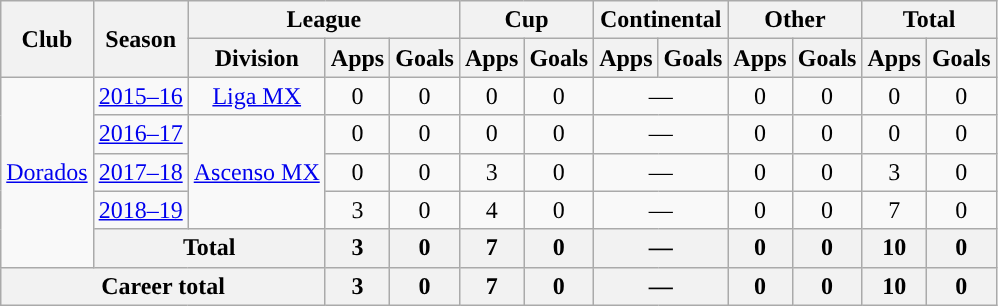<table class="wikitable" style="text-align:center">
<tr>
<th rowspan="2">Club</th>
<th rowspan="2">Season</th>
<th colspan="3">League</th>
<th colspan="2">Cup</th>
<th colspan="2">Continental</th>
<th colspan="2">Other</th>
<th colspan="2">Total</th>
</tr>
<tr>
<th>Division</th>
<th>Apps</th>
<th>Goals</th>
<th>Apps</th>
<th>Goals</th>
<th>Apps</th>
<th>Goals</th>
<th>Apps</th>
<th>Goals</th>
<th>Apps</th>
<th>Goals</th>
</tr>
<tr>
<td rowspan="5"><a href='#'>Dorados</a></td>
<td><a href='#'>2015–16</a></td>
<td rowspan="1"><a href='#'>Liga MX</a></td>
<td>0</td>
<td>0</td>
<td>0</td>
<td>0</td>
<td colspan="2">—</td>
<td>0</td>
<td>0</td>
<td>0</td>
<td>0</td>
</tr>
<tr>
<td><a href='#'>2016–17</a></td>
<td rowspan="3"><a href='#'>Ascenso MX</a></td>
<td>0</td>
<td>0</td>
<td>0</td>
<td>0</td>
<td colspan="2">—</td>
<td>0</td>
<td>0</td>
<td>0</td>
<td>0</td>
</tr>
<tr>
<td><a href='#'>2017–18</a></td>
<td>0</td>
<td>0</td>
<td>3</td>
<td>0</td>
<td colspan="2">—</td>
<td>0</td>
<td>0</td>
<td>3</td>
<td>0</td>
</tr>
<tr>
<td><a href='#'>2018–19</a></td>
<td>3</td>
<td>0</td>
<td>4</td>
<td>0</td>
<td colspan="2">—</td>
<td>0</td>
<td>0</td>
<td>7</td>
<td>0</td>
</tr>
<tr>
<th colspan="2">Total</th>
<th>3</th>
<th>0</th>
<th>7</th>
<th>0</th>
<th colspan="2">—</th>
<th>0</th>
<th>0</th>
<th>10</th>
<th>0</th>
</tr>
<tr>
<th colspan="3">Career total</th>
<th>3</th>
<th>0</th>
<th>7</th>
<th>0</th>
<th colspan="2">—</th>
<th>0</th>
<th>0</th>
<th>10</th>
<th>0</th>
</tr>
</table>
